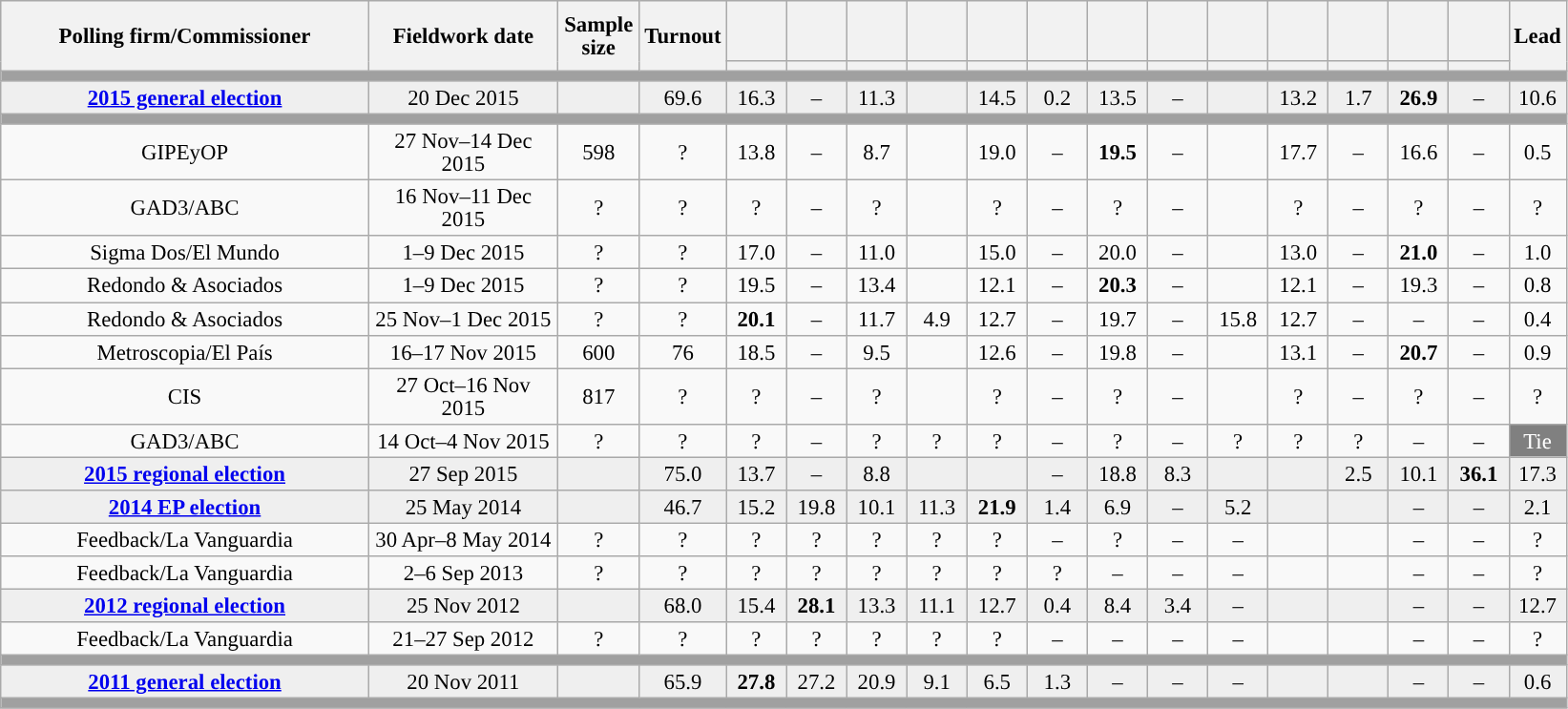<table class="wikitable collapsible collapsed" style="text-align:center; font-size:95%; line-height:16px;">
<tr style="height:42px; background-color:#E9E9E9">
<th style="width:250px;" rowspan="2">Polling firm/Commissioner</th>
<th style="width:125px;" rowspan="2">Fieldwork date</th>
<th style="width:50px;" rowspan="2">Sample size</th>
<th style="width:45px;" rowspan="2">Turnout</th>
<th style="width:35px;"></th>
<th style="width:35px;"></th>
<th style="width:35px;"></th>
<th style="width:35px;"></th>
<th style="width:35px;"></th>
<th style="width:35px;"></th>
<th style="width:35px;"></th>
<th style="width:35px;"></th>
<th style="width:35px;"></th>
<th style="width:35px;"><br></th>
<th style="width:35px;"></th>
<th style="width:35px;"></th>
<th style="width:35px;"></th>
<th style="width:30px;" rowspan="2">Lead</th>
</tr>
<tr>
<th style="color:inherit;background:"></th>
<th style="color:inherit;background:"></th>
<th style="color:inherit;background:"></th>
<th style="color:inherit;background:"></th>
<th style="color:inherit;background:"></th>
<th style="color:inherit;background:"></th>
<th style="color:inherit;background:"></th>
<th style="color:inherit;background:"></th>
<th style="color:inherit;background:"></th>
<th style="color:inherit;background:"></th>
<th style="color:inherit;background:"></th>
<th style="color:inherit;background:"></th>
<th style="color:inherit;background:"></th>
</tr>
<tr>
<td colspan="18" style="background:#A0A0A0"></td>
</tr>
<tr style="background:#EFEFEF;">
<td><strong><a href='#'>2015 general election</a></strong></td>
<td>20 Dec 2015</td>
<td></td>
<td>69.6</td>
<td>16.3<br></td>
<td>–</td>
<td>11.3<br></td>
<td></td>
<td>14.5<br></td>
<td>0.2<br></td>
<td>13.5<br></td>
<td>–</td>
<td></td>
<td>13.2<br></td>
<td>1.7<br></td>
<td><strong>26.9</strong><br></td>
<td>–</td>
<td style="background:">10.6</td>
</tr>
<tr>
<td colspan="18" style="background:#A0A0A0"></td>
</tr>
<tr>
<td>GIPEyOP</td>
<td>27 Nov–14 Dec 2015</td>
<td>598</td>
<td>?</td>
<td>13.8<br></td>
<td>–</td>
<td>8.7<br></td>
<td></td>
<td>19.0<br></td>
<td>–</td>
<td><strong>19.5</strong><br></td>
<td>–</td>
<td></td>
<td>17.7<br></td>
<td>–</td>
<td>16.6<br></td>
<td>–</td>
<td style="background:">0.5</td>
</tr>
<tr>
<td>GAD3/ABC</td>
<td>16 Nov–11 Dec 2015</td>
<td>?</td>
<td>?</td>
<td>?<br></td>
<td>–</td>
<td>?<br></td>
<td></td>
<td>?<br></td>
<td>–</td>
<td>?<br></td>
<td>–</td>
<td></td>
<td>?<br></td>
<td>–</td>
<td>?<br></td>
<td>–</td>
<td style="background:">?</td>
</tr>
<tr>
<td>Sigma Dos/El Mundo</td>
<td>1–9 Dec 2015</td>
<td>?</td>
<td>?</td>
<td>17.0<br></td>
<td>–</td>
<td>11.0<br></td>
<td></td>
<td>15.0<br></td>
<td>–</td>
<td>20.0<br></td>
<td>–</td>
<td></td>
<td>13.0<br></td>
<td>–</td>
<td><strong>21.0</strong><br></td>
<td>–</td>
<td style="background:">1.0</td>
</tr>
<tr>
<td>Redondo & Asociados</td>
<td>1–9 Dec 2015</td>
<td>?</td>
<td>?</td>
<td>19.5<br></td>
<td>–</td>
<td>13.4<br></td>
<td></td>
<td>12.1<br></td>
<td>–</td>
<td><strong>20.3</strong><br></td>
<td>–</td>
<td></td>
<td>12.1<br></td>
<td>–</td>
<td>19.3<br></td>
<td>–</td>
<td style="background:">0.8</td>
</tr>
<tr>
<td>Redondo & Asociados</td>
<td>25 Nov–1 Dec 2015</td>
<td>?</td>
<td>?</td>
<td><strong>20.1</strong><br></td>
<td>–</td>
<td>11.7<br></td>
<td>4.9<br></td>
<td>12.7<br></td>
<td>–</td>
<td>19.7<br></td>
<td>–</td>
<td>15.8<br></td>
<td>12.7<br></td>
<td>–</td>
<td>–</td>
<td>–</td>
<td style="background:">0.4</td>
</tr>
<tr>
<td>Metroscopia/El País</td>
<td>16–17 Nov 2015</td>
<td>600</td>
<td>76</td>
<td>18.5<br></td>
<td>–</td>
<td>9.5<br></td>
<td></td>
<td>12.6<br></td>
<td>–</td>
<td>19.8<br></td>
<td>–</td>
<td></td>
<td>13.1<br></td>
<td>–</td>
<td><strong>20.7</strong><br></td>
<td>–</td>
<td style="background:">0.9</td>
</tr>
<tr>
<td>CIS</td>
<td>27 Oct–16 Nov 2015</td>
<td>817</td>
<td>?</td>
<td>?<br></td>
<td>–</td>
<td>?<br></td>
<td></td>
<td>?<br></td>
<td>–</td>
<td>?<br></td>
<td>–</td>
<td></td>
<td>?<br></td>
<td>–</td>
<td>?<br></td>
<td>–</td>
<td style="background:">?</td>
</tr>
<tr>
<td>GAD3/ABC</td>
<td>14 Oct–4 Nov 2015</td>
<td>?</td>
<td>?</td>
<td>?<br></td>
<td>–</td>
<td>?<br></td>
<td>?<br></td>
<td>?<br></td>
<td>–</td>
<td>?<br></td>
<td>–</td>
<td>?<br></td>
<td>?<br></td>
<td>?<br></td>
<td>–</td>
<td>–</td>
<td style="background:gray;color:white;">Tie</td>
</tr>
<tr style="background:#EFEFEF;">
<td><strong><a href='#'>2015 regional election</a></strong></td>
<td>27 Sep 2015</td>
<td></td>
<td>75.0</td>
<td>13.7<br></td>
<td>–</td>
<td>8.8<br></td>
<td></td>
<td></td>
<td>–</td>
<td>18.8<br></td>
<td>8.3<br></td>
<td></td>
<td></td>
<td>2.5<br></td>
<td>10.1<br></td>
<td><strong>36.1</strong><br></td>
<td style="background:">17.3</td>
</tr>
<tr style="background:#EFEFEF;">
<td><strong><a href='#'>2014 EP election</a></strong></td>
<td>25 May 2014</td>
<td></td>
<td>46.7</td>
<td>15.2<br></td>
<td>19.8<br></td>
<td>10.1<br></td>
<td>11.3<br></td>
<td><strong>21.9</strong><br></td>
<td>1.4<br></td>
<td>6.9<br></td>
<td>–</td>
<td>5.2<br></td>
<td></td>
<td></td>
<td>–</td>
<td>–</td>
<td style="background:">2.1</td>
</tr>
<tr>
<td>Feedback/La Vanguardia</td>
<td>30 Apr–8 May 2014</td>
<td>?</td>
<td>?</td>
<td>?<br></td>
<td>?<br></td>
<td>?<br></td>
<td>?<br></td>
<td>?<br></td>
<td>–</td>
<td>?<br></td>
<td>–</td>
<td>–</td>
<td></td>
<td></td>
<td>–</td>
<td>–</td>
<td style="background:">?</td>
</tr>
<tr>
<td>Feedback/La Vanguardia</td>
<td>2–6 Sep 2013</td>
<td>?</td>
<td>?</td>
<td>?<br></td>
<td>?<br></td>
<td>?<br></td>
<td>?<br></td>
<td>?<br></td>
<td>?<br></td>
<td>–</td>
<td>–</td>
<td>–</td>
<td></td>
<td></td>
<td>–</td>
<td>–</td>
<td style="background:">?</td>
</tr>
<tr style="background:#EFEFEF;">
<td><strong><a href='#'>2012 regional election</a></strong></td>
<td>25 Nov 2012</td>
<td></td>
<td>68.0</td>
<td>15.4<br></td>
<td><strong>28.1</strong><br></td>
<td>13.3<br></td>
<td>11.1<br></td>
<td>12.7<br></td>
<td>0.4<br></td>
<td>8.4<br></td>
<td>3.4<br></td>
<td>–</td>
<td></td>
<td></td>
<td>–</td>
<td>–</td>
<td style="background:">12.7</td>
</tr>
<tr>
<td>Feedback/La Vanguardia</td>
<td>21–27 Sep 2012</td>
<td>?</td>
<td>?</td>
<td>?<br></td>
<td>?<br></td>
<td>?<br></td>
<td>?<br></td>
<td>?<br></td>
<td>–</td>
<td>–</td>
<td>–</td>
<td>–</td>
<td></td>
<td></td>
<td>–</td>
<td>–</td>
<td style="background:">?</td>
</tr>
<tr>
<td colspan="18" style="background:#A0A0A0"></td>
</tr>
<tr style="background:#EFEFEF;">
<td><strong><a href='#'>2011 general election</a></strong></td>
<td>20 Nov 2011</td>
<td></td>
<td>65.9</td>
<td><strong>27.8</strong><br></td>
<td>27.2<br></td>
<td>20.9<br></td>
<td>9.1<br></td>
<td>6.5<br></td>
<td>1.3<br></td>
<td>–</td>
<td>–</td>
<td>–</td>
<td></td>
<td></td>
<td>–</td>
<td>–</td>
<td style="background:">0.6</td>
</tr>
<tr>
<td colspan="18" style="background:#A0A0A0"></td>
</tr>
</table>
